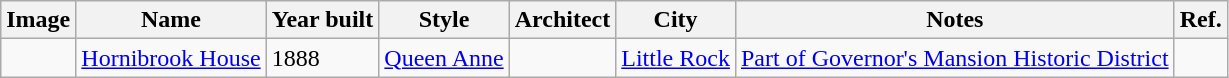<table class="wikitable sortable">
<tr>
<th>Image</th>
<th>Name</th>
<th>Year built</th>
<th>Style</th>
<th>Architect</th>
<th>City</th>
<th>Notes</th>
<th>Ref.</th>
</tr>
<tr>
<td></td>
<td><a href='#'>Hornibrook House</a></td>
<td>1888</td>
<td><a href='#'>Queen Anne</a></td>
<td></td>
<td><a href='#'>Little Rock</a></td>
<td><a href='#'>Part of Governor's Mansion Historic District</a></td>
<td></td>
</tr>
</table>
